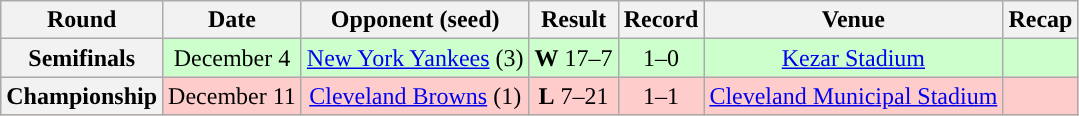<table class="wikitable" style="text-align:center">
<tr>
<th>Round</th>
<th>Date</th>
<th>Opponent (seed)</th>
<th>Result</th>
<th>Record</th>
<th>Venue</th>
<th>Recap</th>
</tr>
<tr style="background:#cfc">
<th>Semifinals</th>
<td>December 4</td>
<td><a href='#'>New York Yankees</a> (3)</td>
<td><strong>W</strong> 17–7</td>
<td>1–0</td>
<td><a href='#'>Kezar Stadium</a></td>
<td></td>
</tr>
<tr style="background:#fcc">
<th>Championship</th>
<td>December 11</td>
<td><a href='#'>Cleveland Browns</a> (1)</td>
<td><strong>L</strong> 7–21</td>
<td>1–1</td>
<td><a href='#'>Cleveland Municipal Stadium</a></td>
<td></td>
</tr>
</table>
